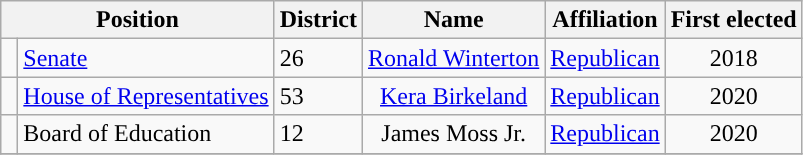<table class="wikitable">
<tr>
<th colspan="2" style="text-align:center; vertical-align:bottom;">Position</th>
<th>District</th>
<th style="text-align:center;">Name</th>
<th valign="bottom">Affiliation</th>
<th style="vertical-align:bottom; text-align:center;">First elected</th>
</tr>
<tr>
<td style="background-color:"> </td>
<td><a href='#'>Senate</a></td>
<td>26</td>
<td style="text-align:center;"><a href='#'>Ronald Winterton</a></td>
<td style="text-align:center;"><a href='#'>Republican</a></td>
<td style="text-align:center;">2018</td>
</tr>
<tr>
<td style="background-color:"> </td>
<td><a href='#'>House of Representatives</a></td>
<td>53</td>
<td style="text-align:center;"><a href='#'>Kera Birkeland</a></td>
<td style="text-align:center;"><a href='#'>Republican</a></td>
<td style="text-align:center;">2020</td>
</tr>
<tr>
<td style="background-color:"> </td>
<td>Board of Education</td>
<td>12</td>
<td style="text-align:center;">James Moss Jr.</td>
<td style="text-align:center;"><a href='#'>Republican</a></td>
<td style="text-align:center;">2020</td>
</tr>
<tr>
</tr>
</table>
